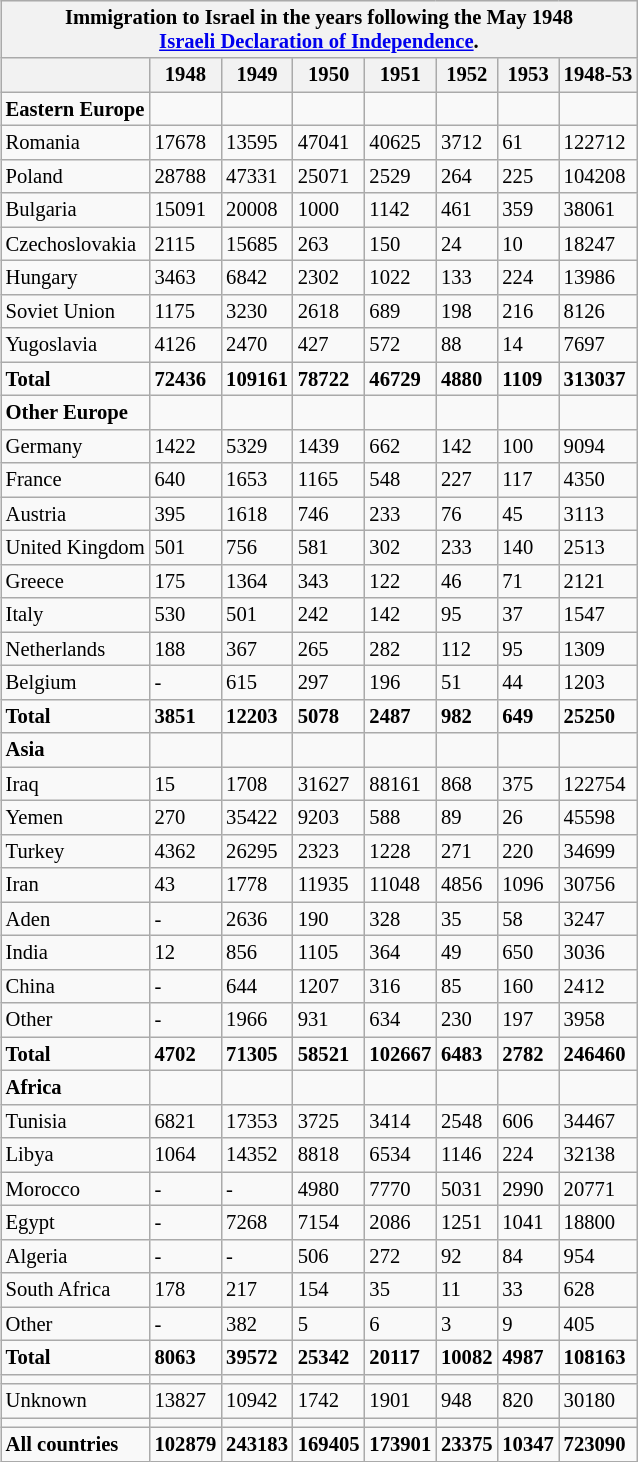<table class="wikitable" style="float:right; margin-right:20px; font-size: 86%;">
<tr>
<th colspan="8">Immigration to Israel in the years following the May 1948 <br> <a href='#'>Israeli Declaration of Independence</a>.</th>
</tr>
<tr>
<th></th>
<th>1948</th>
<th>1949</th>
<th>1950</th>
<th>1951</th>
<th>1952</th>
<th>1953</th>
<th>1948-53</th>
</tr>
<tr>
<td><strong>Eastern Europe</strong></td>
<td></td>
<td></td>
<td></td>
<td></td>
<td></td>
<td></td>
<td></td>
</tr>
<tr>
<td>Romania</td>
<td>17678</td>
<td>13595</td>
<td>47041</td>
<td>40625</td>
<td>3712</td>
<td>61</td>
<td>122712</td>
</tr>
<tr>
<td>Poland</td>
<td>28788</td>
<td>47331</td>
<td>25071</td>
<td>2529</td>
<td>264</td>
<td>225</td>
<td>104208</td>
</tr>
<tr>
<td>Bulgaria</td>
<td>15091</td>
<td>20008</td>
<td>1000</td>
<td>1142</td>
<td>461</td>
<td>359</td>
<td>38061</td>
</tr>
<tr>
<td>Czechoslovakia</td>
<td>2115</td>
<td>15685</td>
<td>263</td>
<td>150</td>
<td>24</td>
<td>10</td>
<td>18247</td>
</tr>
<tr>
<td>Hungary</td>
<td>3463</td>
<td>6842</td>
<td>2302</td>
<td>1022</td>
<td>133</td>
<td>224</td>
<td>13986</td>
</tr>
<tr>
<td>Soviet Union</td>
<td>1175</td>
<td>3230</td>
<td>2618</td>
<td>689</td>
<td>198</td>
<td>216</td>
<td>8126</td>
</tr>
<tr>
<td>Yugoslavia</td>
<td>4126</td>
<td>2470</td>
<td>427</td>
<td>572</td>
<td>88</td>
<td>14</td>
<td>7697</td>
</tr>
<tr>
<td><strong>Total</strong></td>
<td><strong>72436</strong></td>
<td><strong>109161</strong></td>
<td><strong>78722</strong></td>
<td><strong>46729</strong></td>
<td><strong>4880</strong></td>
<td><strong>1109</strong></td>
<td><strong>313037</strong></td>
</tr>
<tr>
<td><strong>Other Europe</strong></td>
<td></td>
<td></td>
<td></td>
<td></td>
<td></td>
<td></td>
<td></td>
</tr>
<tr>
<td>Germany</td>
<td>1422</td>
<td>5329</td>
<td>1439</td>
<td>662</td>
<td>142</td>
<td>100</td>
<td>9094</td>
</tr>
<tr>
<td>France</td>
<td>640</td>
<td>1653</td>
<td>1165</td>
<td>548</td>
<td>227</td>
<td>117</td>
<td>4350</td>
</tr>
<tr>
<td>Austria</td>
<td>395</td>
<td>1618</td>
<td>746</td>
<td>233</td>
<td>76</td>
<td>45</td>
<td>3113</td>
</tr>
<tr>
<td>United Kingdom</td>
<td>501</td>
<td>756</td>
<td>581</td>
<td>302</td>
<td>233</td>
<td>140</td>
<td>2513</td>
</tr>
<tr>
<td>Greece</td>
<td>175</td>
<td>1364</td>
<td>343</td>
<td>122</td>
<td>46</td>
<td>71</td>
<td>2121</td>
</tr>
<tr>
<td>Italy</td>
<td>530</td>
<td>501</td>
<td>242</td>
<td>142</td>
<td>95</td>
<td>37</td>
<td>1547</td>
</tr>
<tr>
<td>Netherlands</td>
<td>188</td>
<td>367</td>
<td>265</td>
<td>282</td>
<td>112</td>
<td>95</td>
<td>1309</td>
</tr>
<tr>
<td>Belgium</td>
<td>-</td>
<td>615</td>
<td>297</td>
<td>196</td>
<td>51</td>
<td>44</td>
<td>1203</td>
</tr>
<tr>
<td><strong>Total</strong></td>
<td><strong>3851</strong></td>
<td><strong>12203</strong></td>
<td><strong>5078</strong></td>
<td><strong>2487</strong></td>
<td><strong>982</strong></td>
<td><strong>649</strong></td>
<td><strong>25250</strong></td>
</tr>
<tr>
<td><strong>Asia</strong></td>
<td></td>
<td></td>
<td></td>
<td></td>
<td></td>
<td></td>
<td></td>
</tr>
<tr>
<td>Iraq</td>
<td>15</td>
<td>1708</td>
<td>31627</td>
<td>88161</td>
<td>868</td>
<td>375</td>
<td>122754</td>
</tr>
<tr>
<td>Yemen</td>
<td>270</td>
<td>35422</td>
<td>9203</td>
<td>588</td>
<td>89</td>
<td>26</td>
<td>45598</td>
</tr>
<tr>
<td>Turkey</td>
<td>4362</td>
<td>26295</td>
<td>2323</td>
<td>1228</td>
<td>271</td>
<td>220</td>
<td>34699</td>
</tr>
<tr>
<td>Iran</td>
<td>43</td>
<td>1778</td>
<td>11935</td>
<td>11048</td>
<td>4856</td>
<td>1096</td>
<td>30756</td>
</tr>
<tr>
<td>Aden</td>
<td>-</td>
<td>2636</td>
<td>190</td>
<td>328</td>
<td>35</td>
<td>58</td>
<td>3247</td>
</tr>
<tr>
<td>India</td>
<td>12</td>
<td>856</td>
<td>1105</td>
<td>364</td>
<td>49</td>
<td>650</td>
<td>3036</td>
</tr>
<tr>
<td>China</td>
<td>-</td>
<td>644</td>
<td>1207</td>
<td>316</td>
<td>85</td>
<td>160</td>
<td>2412</td>
</tr>
<tr>
<td>Other</td>
<td>-</td>
<td>1966</td>
<td>931</td>
<td>634</td>
<td>230</td>
<td>197</td>
<td>3958</td>
</tr>
<tr>
<td><strong>Total</strong></td>
<td><strong>4702</strong></td>
<td><strong>71305</strong></td>
<td><strong>58521</strong></td>
<td><strong>102667</strong></td>
<td><strong>6483</strong></td>
<td><strong>2782</strong></td>
<td><strong>246460</strong></td>
</tr>
<tr>
<td><strong>Africa</strong></td>
<td></td>
<td></td>
<td></td>
<td></td>
<td></td>
<td></td>
<td></td>
</tr>
<tr>
<td>Tunisia</td>
<td>6821</td>
<td>17353</td>
<td>3725</td>
<td>3414</td>
<td>2548</td>
<td>606</td>
<td>34467</td>
</tr>
<tr>
<td>Libya</td>
<td>1064</td>
<td>14352</td>
<td>8818</td>
<td>6534</td>
<td>1146</td>
<td>224</td>
<td>32138</td>
</tr>
<tr>
<td>Morocco</td>
<td>-</td>
<td>-</td>
<td>4980</td>
<td>7770</td>
<td>5031</td>
<td>2990</td>
<td>20771</td>
</tr>
<tr>
<td>Egypt</td>
<td>-</td>
<td>7268</td>
<td>7154</td>
<td>2086</td>
<td>1251</td>
<td>1041</td>
<td>18800</td>
</tr>
<tr>
<td>Algeria</td>
<td>-</td>
<td>-</td>
<td>506</td>
<td>272</td>
<td>92</td>
<td>84</td>
<td>954</td>
</tr>
<tr>
<td>South Africa</td>
<td>178</td>
<td>217</td>
<td>154</td>
<td>35</td>
<td>11</td>
<td>33</td>
<td>628</td>
</tr>
<tr>
<td>Other</td>
<td>-</td>
<td>382</td>
<td>5</td>
<td>6</td>
<td>3</td>
<td>9</td>
<td>405</td>
</tr>
<tr>
<td><strong>Total</strong></td>
<td><strong>8063</strong></td>
<td><strong>39572</strong></td>
<td><strong>25342</strong></td>
<td><strong>20117</strong></td>
<td><strong>10082</strong></td>
<td><strong>4987</strong></td>
<td><strong>108163</strong></td>
</tr>
<tr>
<td></td>
<td></td>
<td></td>
<td></td>
<td></td>
<td></td>
<td></td>
<td></td>
</tr>
<tr>
<td>Unknown</td>
<td>13827</td>
<td>10942</td>
<td>1742</td>
<td>1901</td>
<td>948</td>
<td>820</td>
<td>30180</td>
</tr>
<tr>
<td></td>
<td></td>
<td></td>
<td></td>
<td></td>
<td></td>
<td></td>
<td></td>
</tr>
<tr>
<td><strong>All countries</strong></td>
<td><strong>102879</strong></td>
<td><strong>243183</strong></td>
<td><strong>169405</strong></td>
<td><strong>173901</strong></td>
<td><strong>23375</strong></td>
<td><strong>10347</strong></td>
<td><strong>723090</strong></td>
</tr>
</table>
